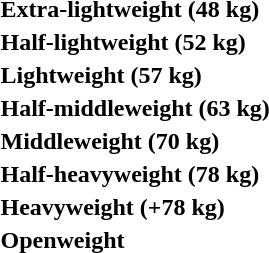<table>
<tr>
<th rowspan=2 style="text-align:left;">Extra-lightweight (48 kg)<br></th>
<td rowspan=2></td>
<td rowspan=2></td>
<td></td>
</tr>
<tr>
<td></td>
</tr>
<tr>
<th rowspan=2 style="text-align:left;">Half-lightweight (52 kg)<br></th>
<td rowspan=2></td>
<td rowspan=2></td>
<td></td>
</tr>
<tr>
<td></td>
</tr>
<tr>
<th rowspan=2 style="text-align:left;">Lightweight (57 kg)<br></th>
<td rowspan=2></td>
<td rowspan=2></td>
<td></td>
</tr>
<tr>
<td></td>
</tr>
<tr>
<th rowspan=2 style="text-align:left;">Half-middleweight (63 kg)<br></th>
<td rowspan=2></td>
<td rowspan=2></td>
<td></td>
</tr>
<tr>
<td></td>
</tr>
<tr>
<th rowspan=2 style="text-align:left;">Middleweight (70 kg)<br></th>
<td rowspan=2></td>
<td rowspan=2></td>
<td></td>
</tr>
<tr>
<td></td>
</tr>
<tr>
<th rowspan=2 style="text-align:left;">Half-heavyweight (78 kg)<br></th>
<td rowspan=2></td>
<td rowspan=2></td>
<td></td>
</tr>
<tr>
<td></td>
</tr>
<tr>
<th rowspan=2 style="text-align:left;">Heavyweight (+78 kg)<br></th>
<td rowspan=2></td>
<td rowspan=2></td>
<td></td>
</tr>
<tr>
<td></td>
</tr>
<tr>
<th rowspan=2 style="text-align:left;">Openweight<br></th>
<td rowspan=2></td>
<td rowspan=2></td>
<td></td>
</tr>
<tr>
<td></td>
</tr>
</table>
